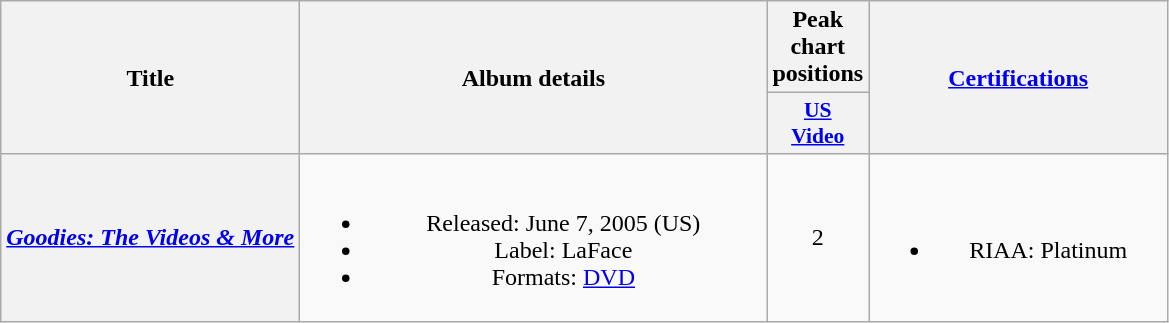<table class="wikitable plainrowheaders" style="text-align:center;">
<tr>
<th scope="col" rowspan="2" style="width:12em;">Title</th>
<th scope="col" rowspan="2" style="width:19em;">Album details</th>
<th scope="col" colspan="1">Peak chart positions</th>
<th scope="col" rowspan="2" style="width:12em;"><a href='#'>Certifications</a></th>
</tr>
<tr>
<th scope="col" style="width:3em;font-size:90%"><a href='#'>US<br>Video</a><br></th>
</tr>
<tr>
<th scope="row"><em><a href='#'>Goodies: The Videos & More</a></em></th>
<td><br><ul><li>Released: June 7, 2005 (US)</li><li>Label: LaFace</li><li>Formats: <a href='#'>DVD</a></li></ul></td>
<td>2</td>
<td><br><ul><li>RIAA: Platinum</li></ul></td>
</tr>
</table>
